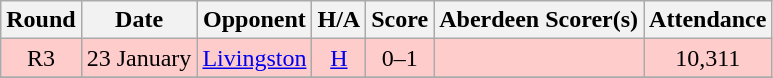<table class="wikitable" style="text-align:center">
<tr>
<th>Round</th>
<th>Date</th>
<th>Opponent</th>
<th>H/A</th>
<th>Score</th>
<th>Aberdeen Scorer(s)</th>
<th>Attendance</th>
</tr>
<tr bgcolor=#FFCCCC>
<td>R3</td>
<td align=left>23 January</td>
<td align=left><a href='#'>Livingston</a></td>
<td><a href='#'>H</a></td>
<td>0–1</td>
<td align=left></td>
<td>10,311</td>
</tr>
<tr>
</tr>
</table>
